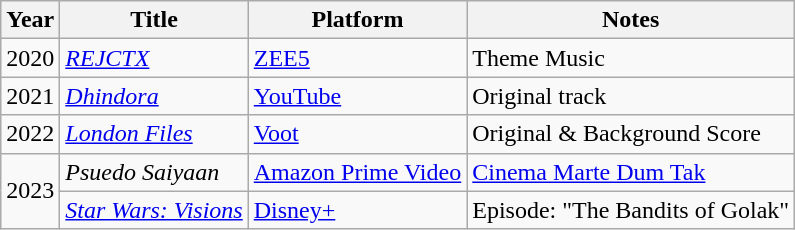<table class="wikitable">
<tr>
<th>Year</th>
<th>Title</th>
<th>Platform</th>
<th>Notes</th>
</tr>
<tr>
<td>2020</td>
<td><em><a href='#'>REJCTX</a></em></td>
<td><a href='#'>ZEE5</a></td>
<td>Theme Music</td>
</tr>
<tr>
<td>2021</td>
<td><em><a href='#'>Dhindora</a></em></td>
<td><a href='#'>YouTube</a></td>
<td>Original track</td>
</tr>
<tr>
<td>2022</td>
<td><a href='#'><em>London Files</em></a></td>
<td><a href='#'>Voot</a></td>
<td>Original & Background Score</td>
</tr>
<tr>
<td rowspan="2">2023</td>
<td><em>Psuedo Saiyaan</em></td>
<td><a href='#'>Amazon Prime Video</a></td>
<td><a href='#'>Cinema Marte Dum Tak</a></td>
</tr>
<tr>
<td><a href='#'><em>Star Wars: Visions</em></a></td>
<td><a href='#'>Disney+</a></td>
<td>Episode: "The Bandits of Golak"</td>
</tr>
</table>
